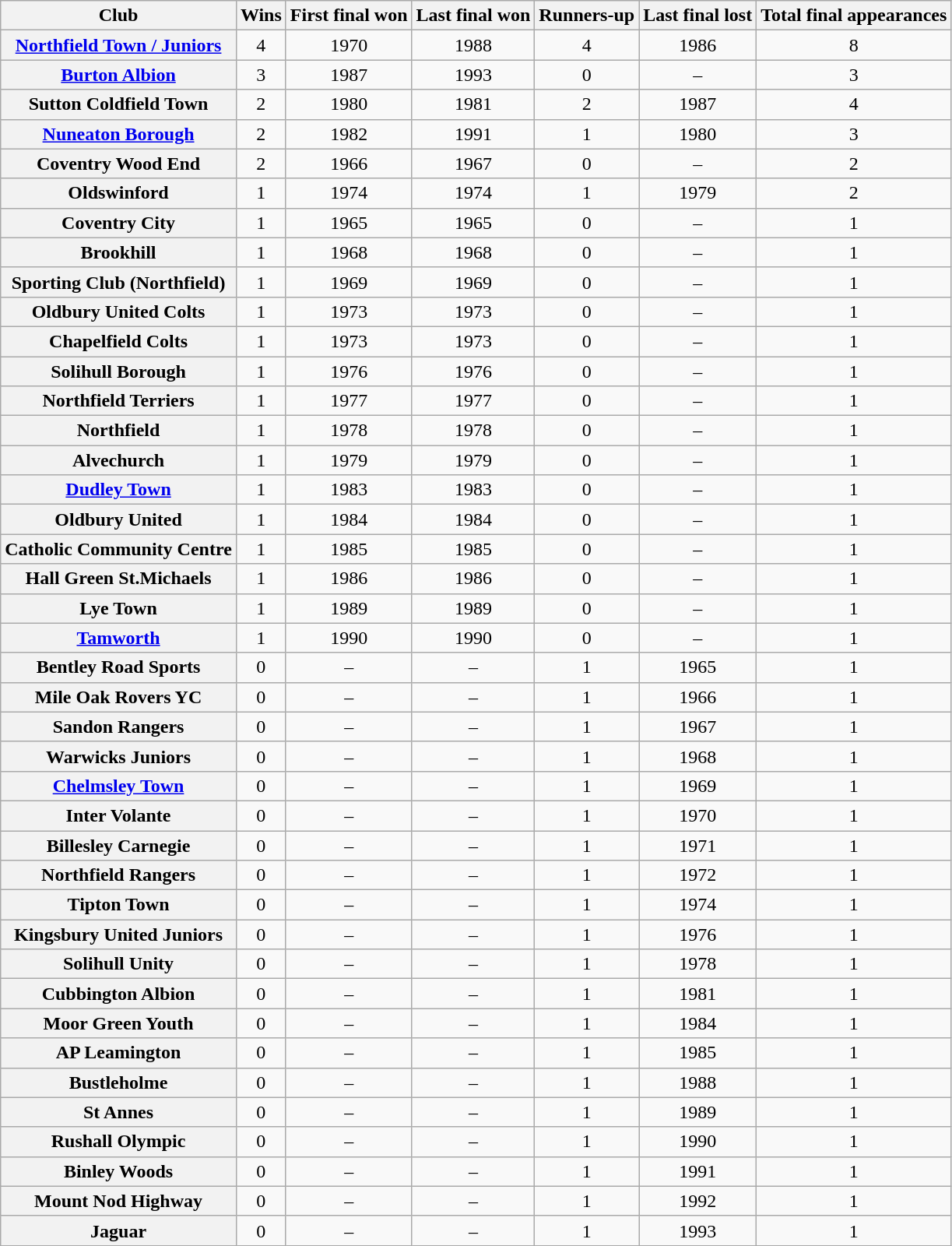<table class="wikitable sortable plainrowheaders" style="text-align:center">
<tr>
<th scope="col">Club</th>
<th scope="col">Wins</th>
<th scope="col">First final won</th>
<th scope="col">Last final won</th>
<th scope="col">Runners-up</th>
<th scope="col">Last final lost</th>
<th scope="col">Total final appearances</th>
</tr>
<tr>
<th scope="row"><a href='#'>Northfield Town / Juniors</a></th>
<td>4</td>
<td>1970</td>
<td>1988</td>
<td>4</td>
<td>1986</td>
<td>8</td>
</tr>
<tr>
<th scope="row"><a href='#'>Burton Albion</a></th>
<td>3</td>
<td>1987</td>
<td>1993</td>
<td>0</td>
<td>–</td>
<td>3</td>
</tr>
<tr>
<th scope="row">Sutton Coldfield Town</th>
<td>2</td>
<td>1980</td>
<td>1981</td>
<td>2</td>
<td>1987</td>
<td>4</td>
</tr>
<tr>
<th scope="row"><a href='#'>Nuneaton Borough</a></th>
<td>2</td>
<td>1982</td>
<td>1991</td>
<td>1</td>
<td>1980</td>
<td>3</td>
</tr>
<tr>
<th scope="row">Coventry Wood End</th>
<td>2</td>
<td>1966</td>
<td>1967</td>
<td>0</td>
<td>–</td>
<td>2</td>
</tr>
<tr>
<th scope="row">Oldswinford</th>
<td>1</td>
<td>1974</td>
<td>1974</td>
<td>1</td>
<td>1979</td>
<td>2</td>
</tr>
<tr>
<th scope="row">Coventry City</th>
<td>1</td>
<td>1965</td>
<td>1965</td>
<td>0</td>
<td>–</td>
<td>1</td>
</tr>
<tr>
<th scope="row">Brookhill</th>
<td>1</td>
<td>1968</td>
<td>1968</td>
<td>0</td>
<td>–</td>
<td>1</td>
</tr>
<tr>
<th scope="row">Sporting Club (Northfield)</th>
<td>1</td>
<td>1969</td>
<td>1969</td>
<td>0</td>
<td>–</td>
<td>1</td>
</tr>
<tr>
<th scope="row">Oldbury United Colts</th>
<td>1</td>
<td>1973</td>
<td>1973</td>
<td>0</td>
<td>–</td>
<td>1</td>
</tr>
<tr>
<th scope="row">Chapelfield Colts</th>
<td>1</td>
<td>1973</td>
<td>1973</td>
<td>0</td>
<td>–</td>
<td>1</td>
</tr>
<tr>
<th scope="row">Solihull Borough</th>
<td>1</td>
<td>1976</td>
<td>1976</td>
<td>0</td>
<td>–</td>
<td>1</td>
</tr>
<tr>
<th scope="row">Northfield Terriers</th>
<td>1</td>
<td>1977</td>
<td>1977</td>
<td>0</td>
<td>–</td>
<td>1</td>
</tr>
<tr>
<th scope="row">Northfield</th>
<td>1</td>
<td>1978</td>
<td>1978</td>
<td>0</td>
<td>–</td>
<td>1</td>
</tr>
<tr>
<th scope="row">Alvechurch</th>
<td>1</td>
<td>1979</td>
<td>1979</td>
<td>0</td>
<td>–</td>
<td>1</td>
</tr>
<tr>
<th scope="row"><a href='#'>Dudley Town</a></th>
<td>1</td>
<td>1983</td>
<td>1983</td>
<td>0</td>
<td>–</td>
<td>1</td>
</tr>
<tr>
<th scope="row">Oldbury United</th>
<td>1</td>
<td>1984</td>
<td>1984</td>
<td>0</td>
<td>–</td>
<td>1</td>
</tr>
<tr>
<th scope="row">Catholic Community Centre</th>
<td>1</td>
<td>1985</td>
<td>1985</td>
<td>0</td>
<td>–</td>
<td>1</td>
</tr>
<tr>
<th scope="row">Hall Green St.Michaels</th>
<td>1</td>
<td>1986</td>
<td>1986</td>
<td>0</td>
<td>–</td>
<td>1</td>
</tr>
<tr>
<th scope="row">Lye Town</th>
<td>1</td>
<td>1989</td>
<td>1989</td>
<td>0</td>
<td>–</td>
<td>1</td>
</tr>
<tr>
<th scope="row"><a href='#'>Tamworth</a></th>
<td>1</td>
<td>1990</td>
<td>1990</td>
<td>0</td>
<td>–</td>
<td>1</td>
</tr>
<tr>
<th scope="row">Bentley Road Sports</th>
<td>0</td>
<td>–</td>
<td>–</td>
<td>1</td>
<td>1965</td>
<td>1</td>
</tr>
<tr>
<th scope="row">Mile Oak Rovers YC</th>
<td>0</td>
<td>–</td>
<td>–</td>
<td>1</td>
<td>1966</td>
<td>1</td>
</tr>
<tr>
<th scope="row">Sandon Rangers</th>
<td>0</td>
<td>–</td>
<td>–</td>
<td>1</td>
<td>1967</td>
<td>1</td>
</tr>
<tr>
<th scope="row">Warwicks Juniors</th>
<td>0</td>
<td>–</td>
<td>–</td>
<td>1</td>
<td>1968</td>
<td>1</td>
</tr>
<tr>
<th scope="row"><a href='#'>Chelmsley Town</a></th>
<td>0</td>
<td>–</td>
<td>–</td>
<td>1</td>
<td>1969</td>
<td>1</td>
</tr>
<tr>
<th scope="row">Inter Volante</th>
<td>0</td>
<td>–</td>
<td>–</td>
<td>1</td>
<td>1970</td>
<td>1</td>
</tr>
<tr>
<th scope="row">Billesley Carnegie</th>
<td>0</td>
<td>–</td>
<td>–</td>
<td>1</td>
<td>1971</td>
<td>1</td>
</tr>
<tr>
<th scope="row">Northfield Rangers</th>
<td>0</td>
<td>–</td>
<td>–</td>
<td>1</td>
<td>1972</td>
<td>1</td>
</tr>
<tr>
<th scope="row">Tipton Town</th>
<td>0</td>
<td>–</td>
<td>–</td>
<td>1</td>
<td>1974</td>
<td>1</td>
</tr>
<tr>
<th scope="row">Kingsbury United Juniors</th>
<td>0</td>
<td>–</td>
<td>–</td>
<td>1</td>
<td>1976</td>
<td>1</td>
</tr>
<tr>
<th scope="row">Solihull Unity</th>
<td>0</td>
<td>–</td>
<td>–</td>
<td>1</td>
<td>1978</td>
<td>1</td>
</tr>
<tr>
<th scope="row">Cubbington Albion</th>
<td>0</td>
<td>–</td>
<td>–</td>
<td>1</td>
<td>1981</td>
<td>1</td>
</tr>
<tr>
<th scope="row">Moor Green Youth</th>
<td>0</td>
<td>–</td>
<td>–</td>
<td>1</td>
<td>1984</td>
<td>1</td>
</tr>
<tr>
<th scope="row">AP Leamington</th>
<td>0</td>
<td>–</td>
<td>–</td>
<td>1</td>
<td>1985</td>
<td>1</td>
</tr>
<tr>
<th scope="row">Bustleholme</th>
<td>0</td>
<td>–</td>
<td>–</td>
<td>1</td>
<td>1988</td>
<td>1</td>
</tr>
<tr>
<th scope="row">St Annes</th>
<td>0</td>
<td>–</td>
<td>–</td>
<td>1</td>
<td>1989</td>
<td>1</td>
</tr>
<tr>
<th scope="row">Rushall Olympic</th>
<td>0</td>
<td>–</td>
<td>–</td>
<td>1</td>
<td>1990</td>
<td>1</td>
</tr>
<tr>
<th scope="row">Binley Woods</th>
<td>0</td>
<td>–</td>
<td>–</td>
<td>1</td>
<td>1991</td>
<td>1</td>
</tr>
<tr>
<th scope="row">Mount Nod Highway</th>
<td>0</td>
<td>–</td>
<td>–</td>
<td>1</td>
<td>1992</td>
<td>1</td>
</tr>
<tr>
<th scope="row">Jaguar</th>
<td>0</td>
<td>–</td>
<td>–</td>
<td>1</td>
<td>1993</td>
<td>1</td>
</tr>
</table>
